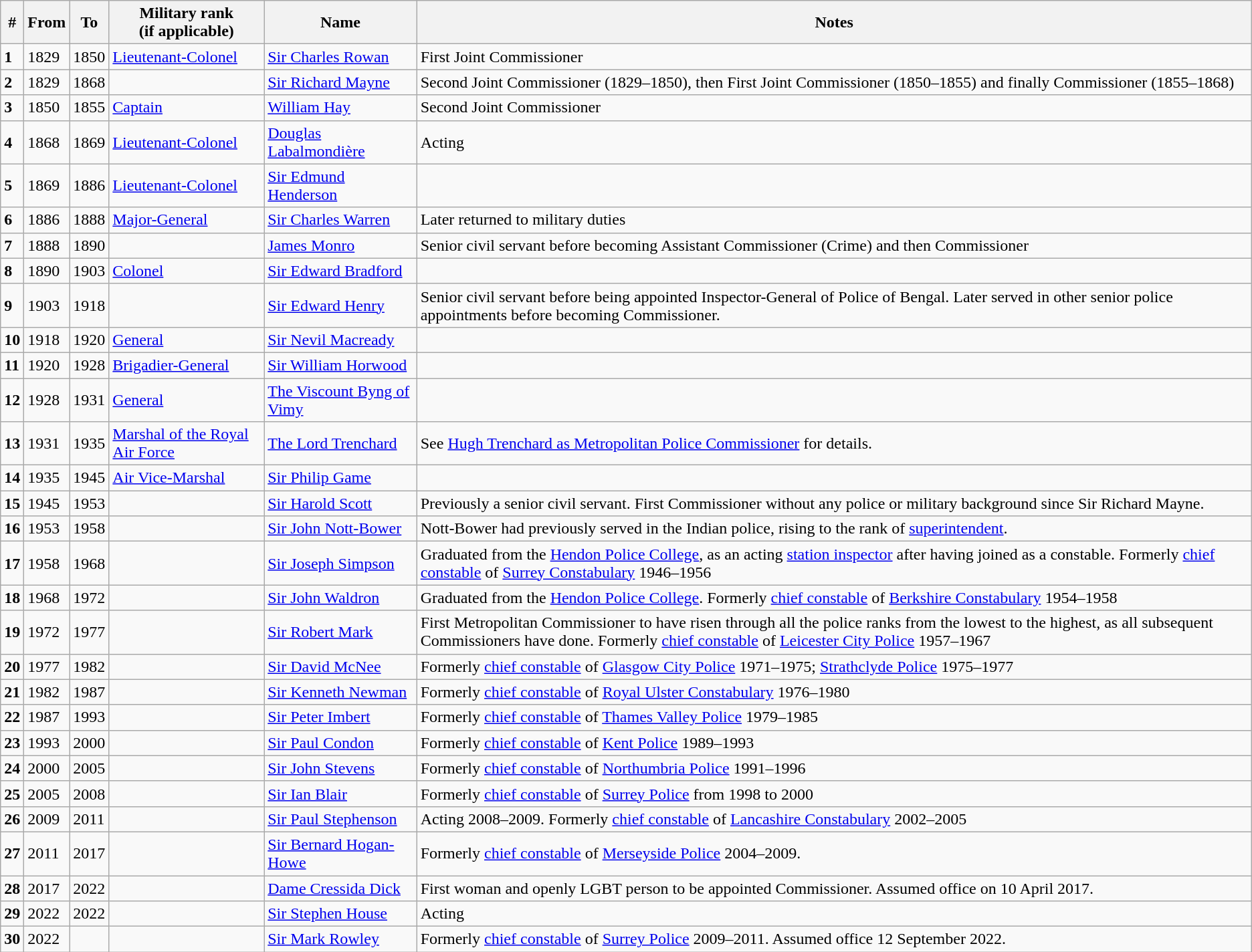<table class="wikitable" style="text-align:left">
<tr>
<th>#</th>
<th>From</th>
<th>To</th>
<th>Military rank<br>(if applicable)</th>
<th>Name</th>
<th>Notes</th>
</tr>
<tr>
<td><strong>1</strong></td>
<td>1829</td>
<td>1850</td>
<td><a href='#'>Lieutenant-Colonel</a></td>
<td><a href='#'>Sir Charles Rowan</a></td>
<td>First Joint Commissioner</td>
</tr>
<tr>
<td><strong>2</strong></td>
<td>1829</td>
<td>1868</td>
<td></td>
<td><a href='#'>Sir Richard Mayne</a></td>
<td>Second Joint Commissioner (1829–1850), then First Joint Commissioner (1850–1855) and finally Commissioner (1855–1868)</td>
</tr>
<tr>
<td><strong>3</strong></td>
<td>1850</td>
<td>1855</td>
<td><a href='#'>Captain</a></td>
<td><a href='#'>William Hay</a></td>
<td>Second Joint Commissioner</td>
</tr>
<tr>
<td><strong>4</strong></td>
<td>1868</td>
<td>1869</td>
<td><a href='#'>Lieutenant-Colonel</a></td>
<td><a href='#'>Douglas Labalmondière</a></td>
<td>Acting</td>
</tr>
<tr>
<td><strong>5</strong></td>
<td>1869</td>
<td>1886</td>
<td><a href='#'>Lieutenant-Colonel</a></td>
<td><a href='#'>Sir Edmund Henderson</a></td>
<td></td>
</tr>
<tr>
<td><strong>6</strong></td>
<td>1886</td>
<td>1888</td>
<td><a href='#'>Major-General</a></td>
<td><a href='#'>Sir Charles Warren</a></td>
<td>Later returned to military duties</td>
</tr>
<tr>
<td><strong>7</strong></td>
<td>1888</td>
<td>1890</td>
<td></td>
<td><a href='#'>James Monro</a></td>
<td>Senior civil servant before becoming Assistant Commissioner (Crime) and then Commissioner</td>
</tr>
<tr>
<td><strong>8</strong></td>
<td>1890</td>
<td>1903</td>
<td><a href='#'>Colonel</a></td>
<td><a href='#'>Sir Edward Bradford</a></td>
<td></td>
</tr>
<tr>
<td><strong>9</strong></td>
<td>1903</td>
<td>1918</td>
<td></td>
<td><a href='#'>Sir Edward Henry</a></td>
<td>Senior civil servant before being appointed Inspector-General of Police of Bengal.  Later served in other senior police appointments before becoming Commissioner.</td>
</tr>
<tr>
<td><strong>10</strong></td>
<td>1918</td>
<td>1920</td>
<td><a href='#'>General</a></td>
<td><a href='#'>Sir Nevil Macready</a></td>
<td></td>
</tr>
<tr>
<td><strong>11</strong></td>
<td>1920</td>
<td>1928</td>
<td><a href='#'>Brigadier-General</a></td>
<td><a href='#'>Sir William Horwood</a></td>
<td></td>
</tr>
<tr>
<td><strong>12</strong></td>
<td>1928</td>
<td>1931</td>
<td><a href='#'>General</a></td>
<td><a href='#'>The Viscount Byng of Vimy</a></td>
<td></td>
</tr>
<tr>
<td><strong>13</strong></td>
<td>1931</td>
<td>1935</td>
<td><a href='#'>Marshal of the Royal Air Force</a></td>
<td><a href='#'>The Lord Trenchard</a></td>
<td>See <a href='#'>Hugh Trenchard as Metropolitan Police Commissioner</a> for details.</td>
</tr>
<tr>
<td><strong>14</strong></td>
<td>1935</td>
<td>1945</td>
<td><a href='#'>Air Vice-Marshal</a></td>
<td><a href='#'>Sir Philip Game</a></td>
<td></td>
</tr>
<tr>
<td><strong>15</strong></td>
<td>1945</td>
<td>1953</td>
<td></td>
<td><a href='#'>Sir Harold Scott</a></td>
<td>Previously a senior civil servant.  First Commissioner without any police or military background since Sir Richard Mayne.</td>
</tr>
<tr>
<td><strong>16</strong></td>
<td>1953</td>
<td>1958</td>
<td></td>
<td><a href='#'>Sir John Nott-Bower</a></td>
<td>Nott-Bower had previously served in the Indian police, rising to the rank of <a href='#'>superintendent</a>.</td>
</tr>
<tr>
<td><strong>17</strong></td>
<td>1958</td>
<td>1968</td>
<td></td>
<td><a href='#'>Sir Joseph Simpson</a></td>
<td>Graduated from the <a href='#'>Hendon Police College</a>, as an acting <a href='#'>station inspector</a> after having joined as a constable. Formerly <a href='#'>chief constable</a> of <a href='#'>Surrey Constabulary</a> 1946–1956</td>
</tr>
<tr>
<td><strong>18</strong></td>
<td>1968</td>
<td>1972</td>
<td></td>
<td><a href='#'>Sir John Waldron</a></td>
<td>Graduated from the <a href='#'>Hendon Police College</a>. Formerly <a href='#'>chief constable</a> of <a href='#'>Berkshire Constabulary</a> 1954–1958</td>
</tr>
<tr>
<td><strong>19</strong></td>
<td>1972</td>
<td>1977</td>
<td></td>
<td><a href='#'>Sir Robert Mark</a></td>
<td>First Metropolitan Commissioner to have risen through all the police ranks from the lowest to the highest, as all subsequent Commissioners have done. Formerly <a href='#'>chief constable</a> of <a href='#'>Leicester City Police</a> 1957–1967</td>
</tr>
<tr>
<td><strong>20</strong></td>
<td>1977</td>
<td>1982</td>
<td></td>
<td><a href='#'>Sir David McNee</a></td>
<td>Formerly <a href='#'>chief constable</a> of <a href='#'>Glasgow City Police</a> 1971–1975; <a href='#'>Strathclyde Police</a> 1975–1977</td>
</tr>
<tr>
<td><strong>21</strong></td>
<td>1982</td>
<td>1987</td>
<td></td>
<td><a href='#'>Sir Kenneth Newman</a></td>
<td>Formerly <a href='#'>chief constable</a> of <a href='#'>Royal Ulster Constabulary</a> 1976–1980</td>
</tr>
<tr>
<td><strong>22</strong></td>
<td>1987</td>
<td>1993</td>
<td></td>
<td><a href='#'>Sir Peter Imbert</a></td>
<td>Formerly <a href='#'>chief constable</a> of <a href='#'>Thames Valley Police</a> 1979–1985</td>
</tr>
<tr>
<td><strong>23</strong></td>
<td>1993</td>
<td>2000</td>
<td></td>
<td><a href='#'>Sir Paul Condon</a></td>
<td>Formerly <a href='#'>chief constable</a> of <a href='#'>Kent Police</a> 1989–1993</td>
</tr>
<tr>
<td><strong>24</strong></td>
<td>2000</td>
<td>2005</td>
<td></td>
<td><a href='#'>Sir John Stevens</a></td>
<td>Formerly <a href='#'>chief constable</a> of <a href='#'>Northumbria Police</a> 1991–1996</td>
</tr>
<tr>
<td><strong>25</strong></td>
<td>2005</td>
<td>2008</td>
<td></td>
<td><a href='#'>Sir Ian Blair</a></td>
<td>Formerly <a href='#'>chief constable</a> of <a href='#'>Surrey Police</a> from 1998 to 2000</td>
</tr>
<tr>
<td><strong>26</strong></td>
<td>2009</td>
<td>2011</td>
<td></td>
<td><a href='#'>Sir Paul Stephenson</a></td>
<td>Acting 2008–2009. Formerly <a href='#'>chief constable</a> of <a href='#'>Lancashire Constabulary</a> 2002–2005</td>
</tr>
<tr>
<td><strong>27</strong></td>
<td>2011</td>
<td>2017</td>
<td></td>
<td><a href='#'>Sir Bernard Hogan-Howe</a></td>
<td>Formerly <a href='#'>chief constable</a> of <a href='#'>Merseyside Police</a> 2004–2009.</td>
</tr>
<tr>
<td><strong>28</strong></td>
<td>2017</td>
<td>2022</td>
<td></td>
<td><a href='#'>Dame Cressida Dick</a></td>
<td>First woman and openly LGBT person to be appointed Commissioner. Assumed office on 10 April 2017.</td>
</tr>
<tr>
<td><strong>29</strong></td>
<td>2022</td>
<td>2022</td>
<td></td>
<td><a href='#'>Sir Stephen House</a></td>
<td>Acting</td>
</tr>
<tr>
<td><strong>30</strong></td>
<td>2022</td>
<td></td>
<td></td>
<td><a href='#'>Sir Mark Rowley</a></td>
<td>Formerly <a href='#'>chief constable</a> of <a href='#'>Surrey Police</a> 2009–2011. Assumed office 12 September 2022.</td>
</tr>
</table>
